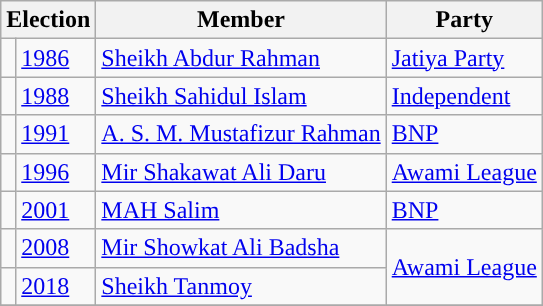<table class="wikitable">
<tr>
<th colspan="2">Election</th>
<th>Member</th>
<th>Party</th>
</tr>
<tr>
<td style="background-color:"></td>
<td><a href='#'>1986</a></td>
<td><a href='#'>Sheikh Abdur Rahman</a></td>
<td><a href='#'>Jatiya Party</a></td>
</tr>
<tr>
<td style="background-color:"></td>
<td><a href='#'>1988</a></td>
<td><a href='#'>Sheikh Sahidul Islam</a></td>
<td><a href='#'>Independent</a></td>
</tr>
<tr>
<td style="background-color:"></td>
<td><a href='#'>1991</a></td>
<td><a href='#'>A. S. M. Mustafizur Rahman</a></td>
<td><a href='#'>BNP</a></td>
</tr>
<tr>
<td style="background-color:"></td>
<td><a href='#'>1996</a></td>
<td><a href='#'>Mir Shakawat Ali Daru</a></td>
<td><a href='#'>Awami League</a></td>
</tr>
<tr>
<td style="background-color:"></td>
<td><a href='#'>2001</a></td>
<td><a href='#'>MAH Salim</a></td>
<td><a href='#'>BNP</a></td>
</tr>
<tr>
<td style="background-color:"></td>
<td><a href='#'>2008</a></td>
<td><a href='#'>Mir Showkat Ali Badsha</a></td>
<td rowspan="2"><a href='#'>Awami League</a></td>
</tr>
<tr>
<td style="background-color:"></td>
<td><a href='#'>2018</a></td>
<td><a href='#'>Sheikh Tanmoy</a></td>
</tr>
<tr>
</tr>
</table>
